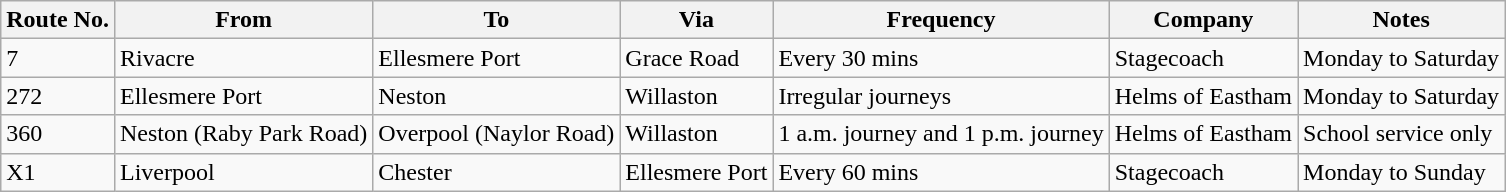<table class="wikitable">
<tr>
<th>Route No.</th>
<th>From</th>
<th>To</th>
<th>Via</th>
<th>Frequency</th>
<th>Company</th>
<th>Notes</th>
</tr>
<tr>
<td>7</td>
<td>Rivacre</td>
<td>Ellesmere Port</td>
<td>Grace Road</td>
<td>Every 30 mins</td>
<td>Stagecoach</td>
<td>Monday to Saturday</td>
</tr>
<tr>
<td>272</td>
<td>Ellesmere Port</td>
<td>Neston</td>
<td>Willaston</td>
<td>Irregular journeys</td>
<td>Helms of Eastham</td>
<td>Monday to Saturday</td>
</tr>
<tr>
<td>360</td>
<td>Neston (Raby Park Road)</td>
<td>Overpool (Naylor Road)</td>
<td>Willaston</td>
<td>1 a.m. journey and 1 p.m. journey</td>
<td>Helms of Eastham</td>
<td>School service only</td>
</tr>
<tr>
<td>X1</td>
<td>Liverpool</td>
<td>Chester</td>
<td>Ellesmere Port</td>
<td>Every 60 mins</td>
<td>Stagecoach</td>
<td>Monday to Sunday</td>
</tr>
</table>
